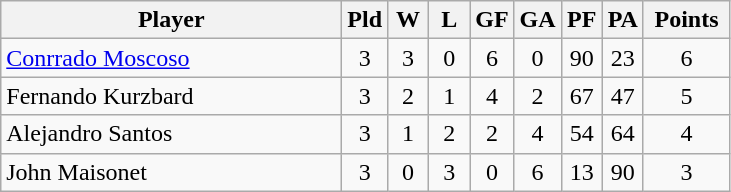<table class=wikitable style="text-align:center">
<tr>
<th width=220>Player</th>
<th width=20>Pld</th>
<th width=20>W</th>
<th width=20>L</th>
<th width=20>GF</th>
<th width=20>GA</th>
<th width=20>PF</th>
<th width=20>PA</th>
<th width=50>Points</th>
</tr>
<tr>
<td align=left> <a href='#'>Conrrado Moscoso</a></td>
<td>3</td>
<td>3</td>
<td>0</td>
<td>6</td>
<td>0</td>
<td>90</td>
<td>23</td>
<td>6</td>
</tr>
<tr>
<td align=left> Fernando Kurzbard</td>
<td>3</td>
<td>2</td>
<td>1</td>
<td>4</td>
<td>2</td>
<td>67</td>
<td>47</td>
<td>5</td>
</tr>
<tr>
<td align=left> Alejandro Santos</td>
<td>3</td>
<td>1</td>
<td>2</td>
<td>2</td>
<td>4</td>
<td>54</td>
<td>64</td>
<td>4</td>
</tr>
<tr>
<td align=left> John Maisonet</td>
<td>3</td>
<td>0</td>
<td>3</td>
<td>0</td>
<td>6</td>
<td>13</td>
<td>90</td>
<td>3</td>
</tr>
</table>
